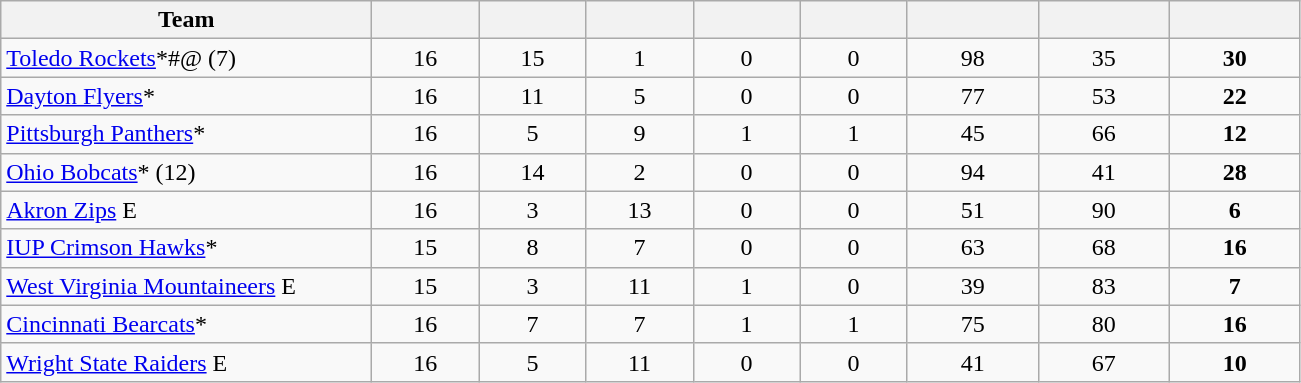<table border="0" cellspacing="0" cellpadding="0">
<tr>
<td colspan="2"><br><table class="wikitable sortable">
<tr>
<th style="width:15em;" class="unsortable">Team </th>
<th style="width:4em;"></th>
<th style="width:4em;"></th>
<th style="width:4em;"></th>
<th style="width:4em;"></th>
<th style="width:4em;"></th>
<th style="width:5em;"></th>
<th style="width:5em;"></th>
<th style="width:5em;"></th>
</tr>
<tr style="text-align: center;">
<td align=left><a href='#'>Toledo Rockets</a>*#@ (7)</td>
<td>16</td>
<td>15</td>
<td>1</td>
<td>0</td>
<td>0</td>
<td>98</td>
<td>35</td>
<td><strong>30</strong></td>
</tr>
<tr style="text-align: center;">
<td align=left><a href='#'>Dayton Flyers</a>*</td>
<td>16</td>
<td>11</td>
<td>5</td>
<td>0</td>
<td>0</td>
<td>77</td>
<td>53</td>
<td><strong>22</strong></td>
</tr>
<tr align=center>
<td align=left><a href='#'>Pittsburgh Panthers</a>*</td>
<td>16</td>
<td>5</td>
<td>9</td>
<td>1</td>
<td>1</td>
<td>45</td>
<td>66</td>
<td><strong>12</strong></td>
</tr>
<tr style="text-align: center;">
<td align=left><a href='#'>Ohio Bobcats</a>* (12)</td>
<td>16</td>
<td>14</td>
<td>2</td>
<td>0</td>
<td>0</td>
<td>94</td>
<td>41</td>
<td><strong>28</strong></td>
</tr>
<tr style="text-align: center;">
<td align=left><a href='#'>Akron Zips</a> E</td>
<td>16</td>
<td>3</td>
<td>13</td>
<td>0</td>
<td>0</td>
<td>51</td>
<td>90</td>
<td><strong>6</strong></td>
</tr>
<tr style="text-align: center;">
<td align=left><a href='#'>IUP Crimson Hawks</a>*</td>
<td>15</td>
<td>8</td>
<td>7</td>
<td>0</td>
<td>0</td>
<td>63</td>
<td>68</td>
<td><strong>16</strong></td>
</tr>
<tr align=center>
<td align=left><a href='#'>West Virginia Mountaineers</a> E</td>
<td>15</td>
<td>3</td>
<td>11</td>
<td>1</td>
<td>0</td>
<td>39</td>
<td>83</td>
<td><strong>7</strong></td>
</tr>
<tr style="text-align: center;">
<td align=left><a href='#'>Cincinnati Bearcats</a>*</td>
<td>16</td>
<td>7</td>
<td>7</td>
<td>1</td>
<td>1</td>
<td>75</td>
<td>80</td>
<td><strong>16</strong></td>
</tr>
<tr align=center>
<td align=left><a href='#'>Wright State Raiders</a> E</td>
<td>16</td>
<td>5</td>
<td>11</td>
<td>0</td>
<td>0</td>
<td>41</td>
<td>67</td>
<td><strong>10</strong></td>
</tr>
</table>
</td>
</tr>
</table>
